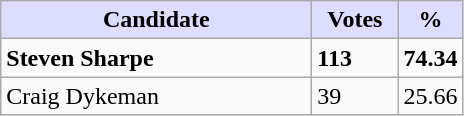<table class="wikitable">
<tr>
<th style="background:#ddf; width:200px;">Candidate</th>
<th style="background:#ddf; width:50px;">Votes</th>
<th style="background:#ddf; width:30px;">%</th>
</tr>
<tr>
<td><strong>Steven Sharpe</strong></td>
<td><strong>113</strong></td>
<td><strong>74.34</strong></td>
</tr>
<tr>
<td>Craig Dykeman</td>
<td>39</td>
<td>25.66</td>
</tr>
</table>
